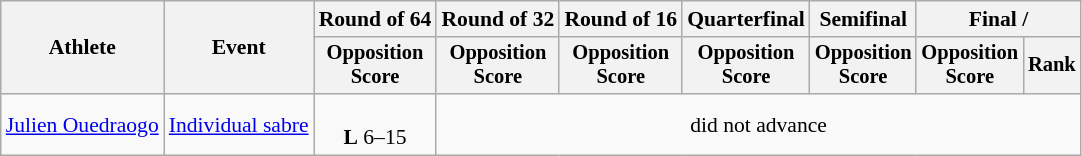<table class="wikitable" style="font-size:90%">
<tr>
<th rowspan="2">Athlete</th>
<th rowspan="2">Event</th>
<th>Round of 64</th>
<th>Round of 32</th>
<th>Round of 16</th>
<th>Quarterfinal</th>
<th>Semifinal</th>
<th colspan=2>Final / </th>
</tr>
<tr style="font-size:95%">
<th>Opposition <br> Score</th>
<th>Opposition <br> Score</th>
<th>Opposition <br> Score</th>
<th>Opposition <br> Score</th>
<th>Opposition <br> Score</th>
<th>Opposition <br> Score</th>
<th>Rank</th>
</tr>
<tr align=center>
<td align=left><a href='#'>Julien Ouedraogo</a></td>
<td align=left><a href='#'>Individual sabre</a></td>
<td><br><strong>L</strong> 6–15</td>
<td colspan=6>did not advance</td>
</tr>
</table>
